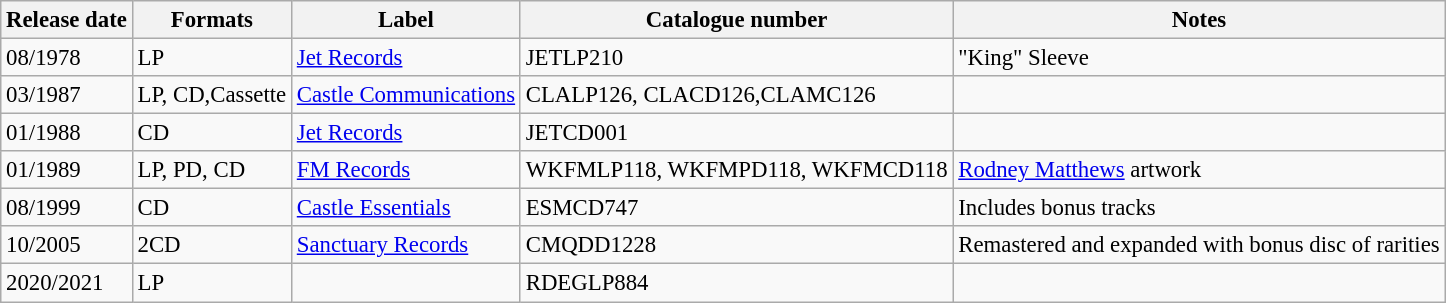<table class="wikitable" style="font-size: 95%;">
<tr>
<th>Release date</th>
<th>Formats</th>
<th>Label</th>
<th>Catalogue number</th>
<th>Notes</th>
</tr>
<tr>
<td>08/1978</td>
<td>LP</td>
<td><a href='#'>Jet Records</a></td>
<td>JETLP210</td>
<td>"King" Sleeve</td>
</tr>
<tr>
<td>03/1987</td>
<td>LP, CD,Cassette</td>
<td><a href='#'>Castle Communications</a></td>
<td>CLALP126, CLACD126,CLAMC126</td>
<td></td>
</tr>
<tr>
<td>01/1988</td>
<td>CD</td>
<td><a href='#'>Jet Records</a></td>
<td>JETCD001</td>
<td></td>
</tr>
<tr>
<td>01/1989</td>
<td>LP, PD, CD</td>
<td><a href='#'>FM Records</a></td>
<td>WKFMLP118, WKFMPD118, WKFMCD118</td>
<td><a href='#'>Rodney Matthews</a> artwork</td>
</tr>
<tr>
<td>08/1999</td>
<td>CD</td>
<td><a href='#'>Castle Essentials</a></td>
<td>ESMCD747</td>
<td>Includes bonus tracks</td>
</tr>
<tr>
<td>10/2005</td>
<td>2CD</td>
<td><a href='#'>Sanctuary Records</a></td>
<td>CMQDD1228</td>
<td>Remastered and expanded with bonus disc of rarities</td>
</tr>
<tr>
<td>2020/2021</td>
<td>LP</td>
<td></td>
<td>RDEGLP884</td>
</tr>
</table>
